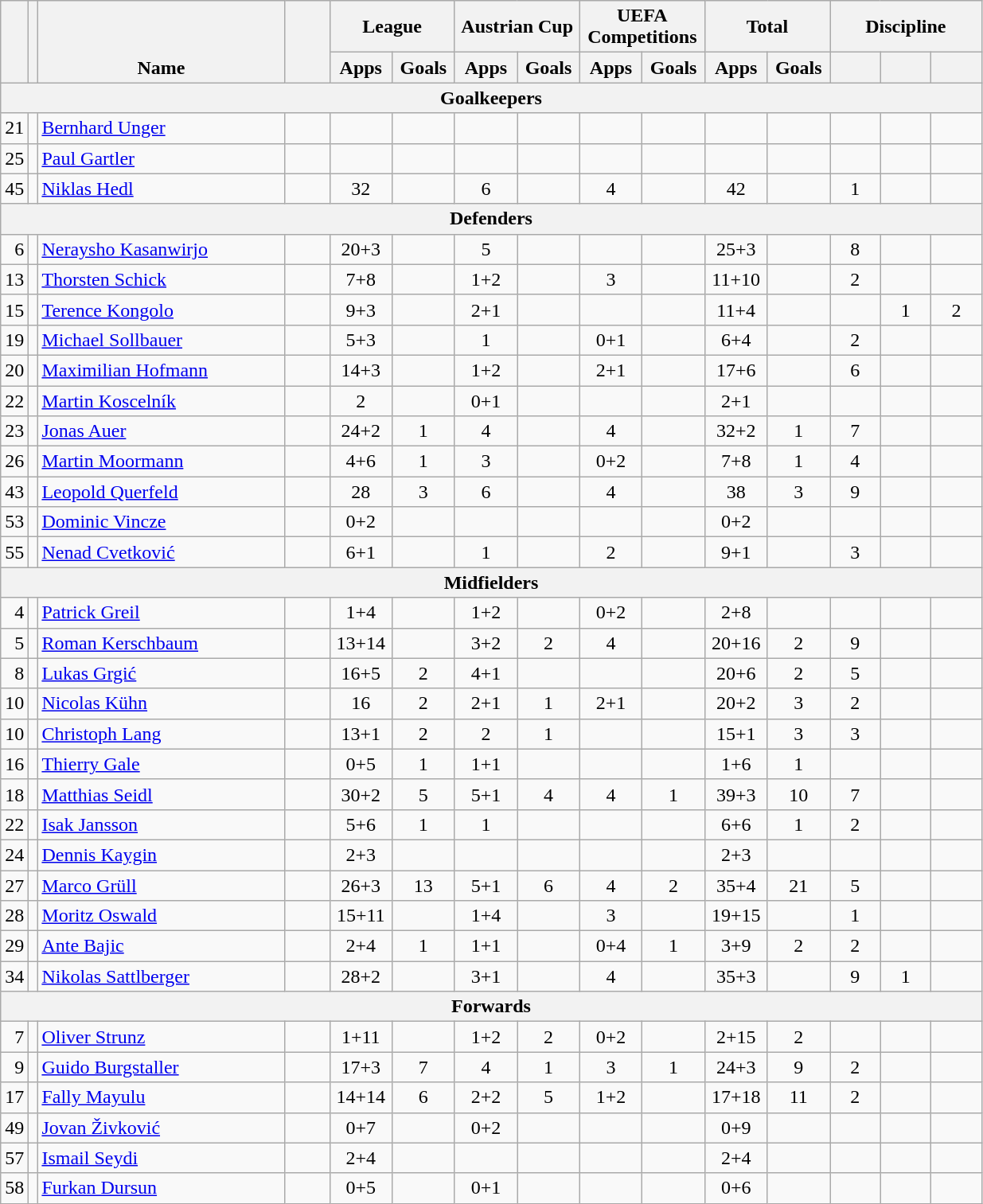<table class="wikitable" style="text-align:center">
<tr>
<th rowspan="2" valign="bottom"></th>
<th rowspan="2" valign="bottom"></th>
<th rowspan="2" valign="bottom" width="200">Name</th>
<th rowspan="2" valign="bottom" width="30"></th>
<th colspan="2">League</th>
<th colspan="2">Austrian Cup</th>
<th colspan="2">UEFA Competitions</th>
<th colspan="2">Total</th>
<th colspan="3">Discipline</th>
</tr>
<tr>
<th width="45">Apps</th>
<th width="45">Goals</th>
<th width="45">Apps</th>
<th width="45">Goals</th>
<th width="45">Apps</th>
<th width="45">Goals</th>
<th width="45">Apps</th>
<th width="45">Goals</th>
<th width="35"></th>
<th width="35"></th>
<th width="35"></th>
</tr>
<tr>
<th colspan=20>Goalkeepers</th>
</tr>
<tr>
<td align="right">21</td>
<td></td>
<td align="left"><a href='#'>Bernhard Unger</a></td>
<td></td>
<td></td>
<td></td>
<td></td>
<td></td>
<td></td>
<td></td>
<td></td>
<td></td>
<td></td>
<td></td>
<td></td>
</tr>
<tr>
<td align="right">25</td>
<td></td>
<td align="left"><a href='#'>Paul Gartler</a></td>
<td></td>
<td></td>
<td></td>
<td></td>
<td></td>
<td></td>
<td></td>
<td></td>
<td></td>
<td></td>
<td></td>
<td></td>
</tr>
<tr>
<td align="right">45</td>
<td></td>
<td align="left"><a href='#'>Niklas Hedl</a></td>
<td></td>
<td>32</td>
<td></td>
<td>6</td>
<td></td>
<td>4</td>
<td></td>
<td>42</td>
<td></td>
<td>1</td>
<td></td>
<td></td>
</tr>
<tr>
<th colspan=20>Defenders</th>
</tr>
<tr>
<td align="right">6</td>
<td></td>
<td align="left"><a href='#'>Neraysho Kasanwirjo</a></td>
<td></td>
<td>20+3</td>
<td></td>
<td>5</td>
<td></td>
<td></td>
<td></td>
<td>25+3</td>
<td></td>
<td>8</td>
<td></td>
<td></td>
</tr>
<tr>
<td align="right">13</td>
<td></td>
<td align="left"><a href='#'>Thorsten Schick</a></td>
<td></td>
<td>7+8</td>
<td></td>
<td>1+2</td>
<td></td>
<td>3</td>
<td></td>
<td>11+10</td>
<td></td>
<td>2</td>
<td></td>
<td></td>
</tr>
<tr>
<td align="right">15</td>
<td></td>
<td align="left"><a href='#'>Terence Kongolo</a></td>
<td></td>
<td>9+3</td>
<td></td>
<td>2+1</td>
<td></td>
<td></td>
<td></td>
<td>11+4</td>
<td></td>
<td></td>
<td>1</td>
<td>2</td>
</tr>
<tr>
<td align="right">19</td>
<td></td>
<td align="left"><a href='#'>Michael Sollbauer</a></td>
<td></td>
<td>5+3</td>
<td></td>
<td>1</td>
<td></td>
<td>0+1</td>
<td></td>
<td>6+4</td>
<td></td>
<td>2</td>
<td></td>
<td></td>
</tr>
<tr>
<td align="right">20</td>
<td></td>
<td align="left"><a href='#'>Maximilian Hofmann</a></td>
<td></td>
<td>14+3</td>
<td></td>
<td>1+2</td>
<td></td>
<td>2+1</td>
<td></td>
<td>17+6</td>
<td></td>
<td>6</td>
<td></td>
<td></td>
</tr>
<tr>
<td align="right">22</td>
<td></td>
<td align="left"><a href='#'>Martin Koscelník</a></td>
<td></td>
<td>2</td>
<td></td>
<td>0+1</td>
<td></td>
<td></td>
<td></td>
<td>2+1</td>
<td></td>
<td></td>
<td></td>
<td></td>
</tr>
<tr>
<td align="right">23</td>
<td></td>
<td align="left"><a href='#'>Jonas Auer</a></td>
<td></td>
<td>24+2</td>
<td>1</td>
<td>4</td>
<td></td>
<td>4</td>
<td></td>
<td>32+2</td>
<td>1</td>
<td>7</td>
<td></td>
<td></td>
</tr>
<tr>
<td align="right">26</td>
<td></td>
<td align="left"><a href='#'>Martin Moormann</a></td>
<td></td>
<td>4+6</td>
<td>1</td>
<td>3</td>
<td></td>
<td>0+2</td>
<td></td>
<td>7+8</td>
<td>1</td>
<td>4</td>
<td></td>
<td></td>
</tr>
<tr>
<td align="right">43</td>
<td></td>
<td align="left"><a href='#'>Leopold Querfeld</a></td>
<td></td>
<td>28</td>
<td>3</td>
<td>6</td>
<td></td>
<td>4</td>
<td></td>
<td>38</td>
<td>3</td>
<td>9</td>
<td></td>
<td></td>
</tr>
<tr>
<td align="right">53</td>
<td></td>
<td align="left"><a href='#'>Dominic Vincze</a></td>
<td></td>
<td>0+2</td>
<td></td>
<td></td>
<td></td>
<td></td>
<td></td>
<td>0+2</td>
<td></td>
<td></td>
<td></td>
<td></td>
</tr>
<tr>
<td align="right">55</td>
<td></td>
<td align="left"><a href='#'>Nenad Cvetković</a></td>
<td></td>
<td>6+1</td>
<td></td>
<td>1</td>
<td></td>
<td>2</td>
<td></td>
<td>9+1</td>
<td></td>
<td>3</td>
<td></td>
<td></td>
</tr>
<tr>
<th colspan=20>Midfielders</th>
</tr>
<tr>
<td align="right">4</td>
<td></td>
<td align="left"><a href='#'>Patrick Greil</a></td>
<td></td>
<td>1+4</td>
<td></td>
<td>1+2</td>
<td></td>
<td>0+2</td>
<td></td>
<td>2+8</td>
<td></td>
<td></td>
<td></td>
<td></td>
</tr>
<tr>
<td align="right">5</td>
<td></td>
<td align="left"><a href='#'>Roman Kerschbaum</a></td>
<td></td>
<td>13+14</td>
<td></td>
<td>3+2</td>
<td>2</td>
<td>4</td>
<td></td>
<td>20+16</td>
<td>2</td>
<td>9</td>
<td></td>
<td></td>
</tr>
<tr>
<td align="right">8</td>
<td></td>
<td align="left"><a href='#'>Lukas Grgić</a></td>
<td></td>
<td>16+5</td>
<td>2</td>
<td>4+1</td>
<td></td>
<td></td>
<td></td>
<td>20+6</td>
<td>2</td>
<td>5</td>
<td></td>
<td></td>
</tr>
<tr>
<td align="right">10</td>
<td></td>
<td align="left"><a href='#'>Nicolas Kühn</a></td>
<td></td>
<td>16</td>
<td>2</td>
<td>2+1</td>
<td>1</td>
<td>2+1</td>
<td></td>
<td>20+2</td>
<td>3</td>
<td>2</td>
<td></td>
<td></td>
</tr>
<tr>
<td align="right">10</td>
<td></td>
<td align="left"><a href='#'>Christoph Lang</a></td>
<td></td>
<td>13+1</td>
<td>2</td>
<td>2</td>
<td>1</td>
<td></td>
<td></td>
<td>15+1</td>
<td>3</td>
<td>3</td>
<td></td>
<td></td>
</tr>
<tr>
<td align="right">16</td>
<td></td>
<td align="left"><a href='#'>Thierry Gale</a></td>
<td></td>
<td>0+5</td>
<td>1</td>
<td>1+1</td>
<td></td>
<td></td>
<td></td>
<td>1+6</td>
<td>1</td>
<td></td>
<td></td>
<td></td>
</tr>
<tr>
<td align="right">18</td>
<td></td>
<td align="left"><a href='#'>Matthias Seidl</a></td>
<td></td>
<td>30+2</td>
<td>5</td>
<td>5+1</td>
<td>4</td>
<td>4</td>
<td>1</td>
<td>39+3</td>
<td>10</td>
<td>7</td>
<td></td>
<td></td>
</tr>
<tr>
<td align="right">22</td>
<td></td>
<td align="left"><a href='#'>Isak Jansson</a></td>
<td></td>
<td>5+6</td>
<td>1</td>
<td>1</td>
<td></td>
<td></td>
<td></td>
<td>6+6</td>
<td>1</td>
<td>2</td>
<td></td>
<td></td>
</tr>
<tr>
<td align="right">24</td>
<td></td>
<td align="left"><a href='#'>Dennis Kaygin</a></td>
<td></td>
<td>2+3</td>
<td></td>
<td></td>
<td></td>
<td></td>
<td></td>
<td>2+3</td>
<td></td>
<td></td>
<td></td>
<td></td>
</tr>
<tr>
<td align="right">27</td>
<td></td>
<td align="left"><a href='#'>Marco Grüll</a></td>
<td></td>
<td>26+3</td>
<td>13</td>
<td>5+1</td>
<td>6</td>
<td>4</td>
<td>2</td>
<td>35+4</td>
<td>21</td>
<td>5</td>
<td></td>
<td></td>
</tr>
<tr>
<td align="right">28</td>
<td></td>
<td align="left"><a href='#'>Moritz Oswald</a></td>
<td></td>
<td>15+11</td>
<td></td>
<td>1+4</td>
<td></td>
<td>3</td>
<td></td>
<td>19+15</td>
<td></td>
<td>1</td>
<td></td>
<td></td>
</tr>
<tr>
<td align="right">29</td>
<td></td>
<td align="left"><a href='#'>Ante Bajic</a></td>
<td></td>
<td>2+4</td>
<td>1</td>
<td>1+1</td>
<td></td>
<td>0+4</td>
<td>1</td>
<td>3+9</td>
<td>2</td>
<td>2</td>
<td></td>
<td></td>
</tr>
<tr>
<td align="right">34</td>
<td></td>
<td align="left"><a href='#'>Nikolas Sattlberger</a></td>
<td></td>
<td>28+2</td>
<td></td>
<td>3+1</td>
<td></td>
<td>4</td>
<td></td>
<td>35+3</td>
<td></td>
<td>9</td>
<td>1</td>
<td></td>
</tr>
<tr>
<th colspan=20>Forwards</th>
</tr>
<tr>
<td align="right">7</td>
<td></td>
<td align="left"><a href='#'>Oliver Strunz</a></td>
<td></td>
<td>1+11</td>
<td></td>
<td>1+2</td>
<td>2</td>
<td>0+2</td>
<td></td>
<td>2+15</td>
<td>2</td>
<td></td>
<td></td>
<td></td>
</tr>
<tr>
<td align="right">9</td>
<td></td>
<td align="left"><a href='#'>Guido Burgstaller</a></td>
<td></td>
<td>17+3</td>
<td>7</td>
<td>4</td>
<td>1</td>
<td>3</td>
<td>1</td>
<td>24+3</td>
<td>9</td>
<td>2</td>
<td></td>
<td></td>
</tr>
<tr>
<td align="right">17</td>
<td></td>
<td align="left"><a href='#'>Fally Mayulu</a></td>
<td></td>
<td>14+14</td>
<td>6</td>
<td>2+2</td>
<td>5</td>
<td>1+2</td>
<td></td>
<td>17+18</td>
<td>11</td>
<td>2</td>
<td></td>
<td></td>
</tr>
<tr>
<td align="right">49</td>
<td></td>
<td align="left"><a href='#'>Jovan Živković</a></td>
<td></td>
<td>0+7</td>
<td></td>
<td>0+2</td>
<td></td>
<td></td>
<td></td>
<td>0+9</td>
<td></td>
<td></td>
<td></td>
<td></td>
</tr>
<tr>
<td align="right">57</td>
<td></td>
<td align="left"><a href='#'>Ismail Seydi</a></td>
<td></td>
<td>2+4</td>
<td></td>
<td></td>
<td></td>
<td></td>
<td></td>
<td>2+4</td>
<td></td>
<td></td>
<td></td>
<td></td>
</tr>
<tr>
<td align="right">58</td>
<td></td>
<td align="left"><a href='#'>Furkan Dursun</a></td>
<td></td>
<td>0+5</td>
<td></td>
<td>0+1</td>
<td></td>
<td></td>
<td></td>
<td>0+6</td>
<td></td>
<td></td>
<td></td>
<td></td>
</tr>
</table>
